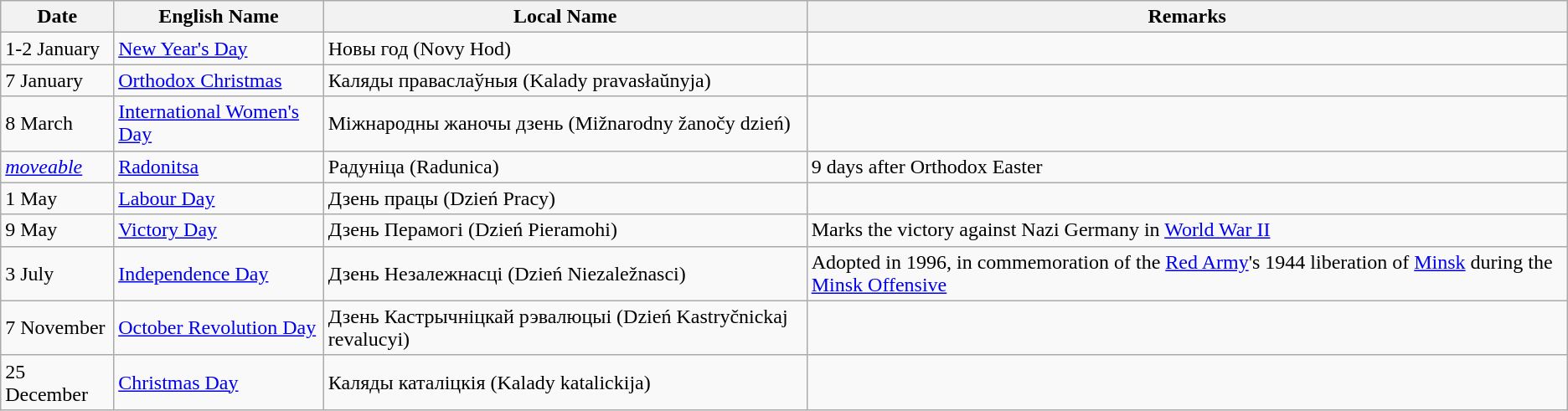<table class="wikitable">
<tr>
<th>Date</th>
<th>English Name</th>
<th>Local Name</th>
<th>Remarks</th>
</tr>
<tr>
<td>1-2 January</td>
<td><a href='#'>New Year's Day</a></td>
<td>Новы год (Novy Hod)</td>
<td></td>
</tr>
<tr>
<td>7 January</td>
<td><a href='#'>Orthodox Christmas</a></td>
<td>Каляды праваслаўныя (Kalady pravasłaŭnyja)</td>
<td></td>
</tr>
<tr>
<td>8 March</td>
<td><a href='#'>International Women's Day</a></td>
<td>Мiжнародны жаночы дзень (Mižnarodny žanočy dzień)</td>
<td></td>
</tr>
<tr>
<td><em><a href='#'>moveable</a></em></td>
<td><a href='#'>Radonitsa</a></td>
<td>Радунiца (Radunica)</td>
<td>9 days after Orthodox Easter</td>
</tr>
<tr>
<td>1 May</td>
<td><a href='#'>Labour Day</a></td>
<td>Дзень працы (Dzień Pracy)</td>
<td></td>
</tr>
<tr>
<td>9 May</td>
<td><a href='#'>Victory Day</a></td>
<td>Дзень Перамогi (Dzień Pieramohi)</td>
<td>Marks the victory against Nazi Germany in <a href='#'>World War II</a></td>
</tr>
<tr>
<td>3 July</td>
<td><a href='#'>Independence Day</a></td>
<td>Дзень Незалежнасцi (Dzień Niezaležnasci)</td>
<td>Adopted in 1996, in commemoration of the <a href='#'>Red Army</a>'s 1944 liberation of <a href='#'>Minsk</a> during the <a href='#'>Minsk Offensive</a></td>
</tr>
<tr>
<td>7 November</td>
<td><a href='#'>October Revolution Day</a></td>
<td>Дзень Кастрычніцкай рэвалюцыі (Dzień Kastryčnickaj revalucyi)</td>
<td></td>
</tr>
<tr>
<td>25 December</td>
<td><a href='#'>Christmas Day</a></td>
<td>Каляды каталiцкiя (Kalady katalickija)</td>
<td></td>
</tr>
</table>
